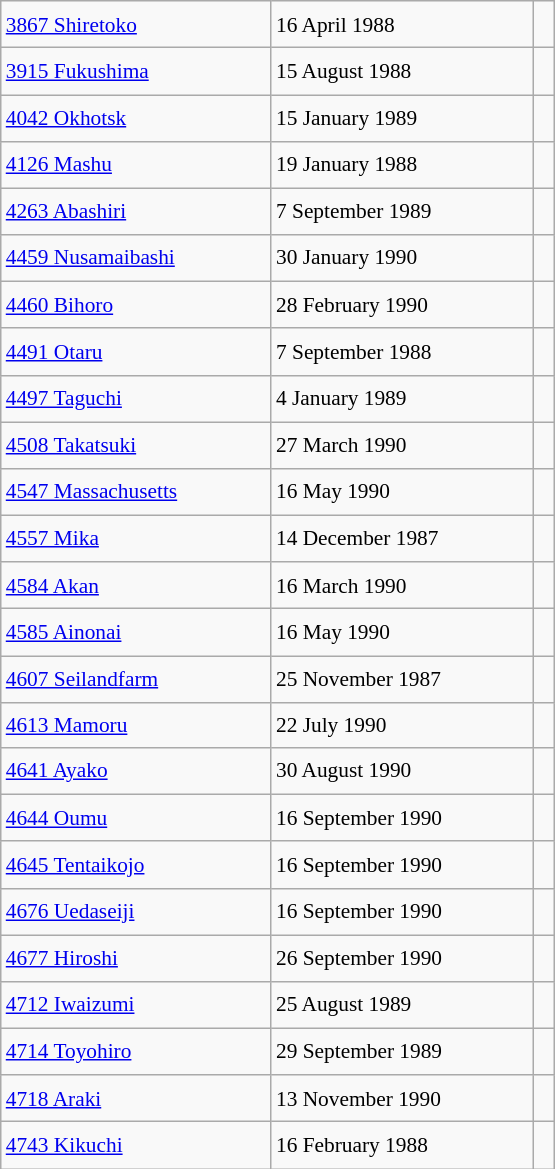<table class="wikitable" style="font-size: 89%; float: left; width: 26em; margin-right: 1em; line-height: 1.65em">
<tr>
<td><a href='#'>3867 Shiretoko</a></td>
<td>16 April 1988</td>
<td><small></small> </td>
</tr>
<tr>
<td><a href='#'>3915 Fukushima</a></td>
<td>15 August 1988</td>
<td><small></small> </td>
</tr>
<tr>
<td><a href='#'>4042 Okhotsk</a></td>
<td>15 January 1989</td>
<td><small></small> </td>
</tr>
<tr>
<td><a href='#'>4126 Mashu</a></td>
<td>19 January 1988</td>
<td><small></small> </td>
</tr>
<tr>
<td><a href='#'>4263 Abashiri</a></td>
<td>7 September 1989</td>
<td><small></small> </td>
</tr>
<tr>
<td><a href='#'>4459 Nusamaibashi</a></td>
<td>30 January 1990</td>
<td><small></small> </td>
</tr>
<tr>
<td><a href='#'>4460 Bihoro</a></td>
<td>28 February 1990</td>
<td><small></small> </td>
</tr>
<tr>
<td><a href='#'>4491 Otaru</a></td>
<td>7 September 1988</td>
<td><small></small> </td>
</tr>
<tr>
<td><a href='#'>4497 Taguchi</a></td>
<td>4 January 1989</td>
<td><small></small> </td>
</tr>
<tr>
<td><a href='#'>4508 Takatsuki</a></td>
<td>27 March 1990</td>
<td><small></small> </td>
</tr>
<tr>
<td><a href='#'>4547 Massachusetts</a></td>
<td>16 May 1990</td>
<td><small></small> </td>
</tr>
<tr>
<td><a href='#'>4557 Mika</a></td>
<td>14 December 1987</td>
<td><small></small> </td>
</tr>
<tr>
<td><a href='#'>4584 Akan</a></td>
<td>16 March 1990</td>
<td><small></small> </td>
</tr>
<tr>
<td><a href='#'>4585 Ainonai</a></td>
<td>16 May 1990</td>
<td><small></small> </td>
</tr>
<tr>
<td><a href='#'>4607 Seilandfarm</a></td>
<td>25 November 1987</td>
<td><small></small> </td>
</tr>
<tr>
<td><a href='#'>4613 Mamoru</a></td>
<td>22 July 1990</td>
<td><small></small></td>
</tr>
<tr>
<td><a href='#'>4641 Ayako</a></td>
<td>30 August 1990</td>
<td><small></small> </td>
</tr>
<tr>
<td><a href='#'>4644 Oumu</a></td>
<td>16 September 1990</td>
<td><small></small> </td>
</tr>
<tr>
<td><a href='#'>4645 Tentaikojo</a></td>
<td>16 September 1990</td>
<td><small></small> </td>
</tr>
<tr>
<td><a href='#'>4676 Uedaseiji</a></td>
<td>16 September 1990</td>
<td><small></small> </td>
</tr>
<tr>
<td><a href='#'>4677 Hiroshi</a></td>
<td>26 September 1990</td>
<td><small></small> </td>
</tr>
<tr>
<td><a href='#'>4712 Iwaizumi</a></td>
<td>25 August 1989</td>
<td><small></small> </td>
</tr>
<tr>
<td><a href='#'>4714 Toyohiro</a></td>
<td>29 September 1989</td>
<td><small></small> </td>
</tr>
<tr>
<td><a href='#'>4718 Araki</a></td>
<td>13 November 1990</td>
<td><small></small> </td>
</tr>
<tr>
<td><a href='#'>4743 Kikuchi</a></td>
<td>16 February 1988</td>
<td><small></small> </td>
</tr>
</table>
